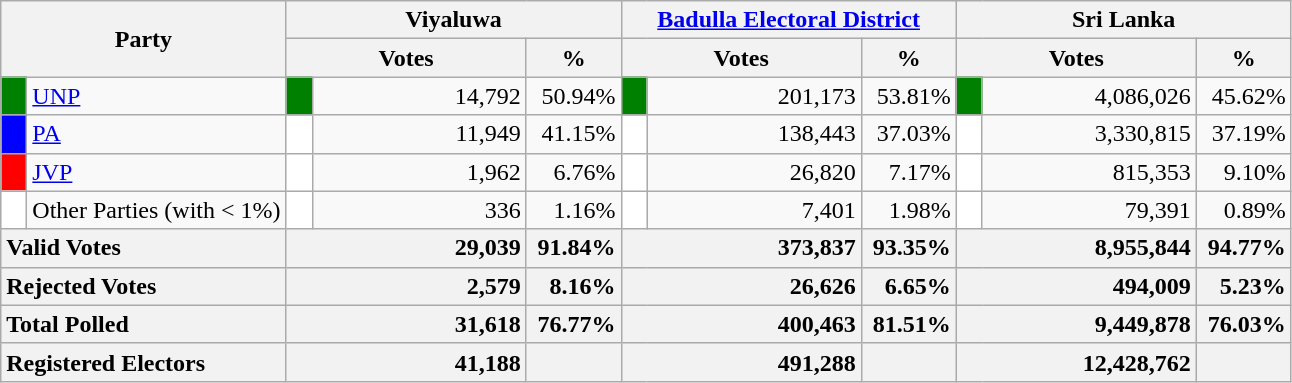<table class="wikitable">
<tr>
<th colspan="2" width="144px"rowspan="2">Party</th>
<th colspan="3" width="216px">Viyaluwa</th>
<th colspan="3" width="216px"><a href='#'>Badulla Electoral District</a></th>
<th colspan="3" width="216px">Sri Lanka</th>
</tr>
<tr>
<th colspan="2" width="144px">Votes</th>
<th>%</th>
<th colspan="2" width="144px">Votes</th>
<th>%</th>
<th colspan="2" width="144px">Votes</th>
<th>%</th>
</tr>
<tr>
<td style="background-color:green;" width="10px"></td>
<td style="text-align:left;"><a href='#'>UNP</a></td>
<td style="background-color:green;" width="10px"></td>
<td style="text-align:right;">14,792</td>
<td style="text-align:right;">50.94%</td>
<td style="background-color:green;" width="10px"></td>
<td style="text-align:right;">201,173</td>
<td style="text-align:right;">53.81%</td>
<td style="background-color:green;" width="10px"></td>
<td style="text-align:right;">4,086,026</td>
<td style="text-align:right;">45.62%</td>
</tr>
<tr>
<td style="background-color:blue;" width="10px"></td>
<td style="text-align:left;"><a href='#'>PA</a></td>
<td style="background-color:white;" width="10px"></td>
<td style="text-align:right;">11,949</td>
<td style="text-align:right;">41.15%</td>
<td style="background-color:white;" width="10px"></td>
<td style="text-align:right;">138,443</td>
<td style="text-align:right;">37.03%</td>
<td style="background-color:white;" width="10px"></td>
<td style="text-align:right;">3,330,815</td>
<td style="text-align:right;">37.19%</td>
</tr>
<tr>
<td style="background-color:red;" width="10px"></td>
<td style="text-align:left;"><a href='#'>JVP</a></td>
<td style="background-color:white;" width="10px"></td>
<td style="text-align:right;">1,962</td>
<td style="text-align:right;">6.76%</td>
<td style="background-color:white;" width="10px"></td>
<td style="text-align:right;">26,820</td>
<td style="text-align:right;">7.17%</td>
<td style="background-color:white;" width="10px"></td>
<td style="text-align:right;">815,353</td>
<td style="text-align:right;">9.10%</td>
</tr>
<tr>
<td style="background-color:white;" width="10px"></td>
<td style="text-align:left;">Other Parties (with < 1%)</td>
<td style="background-color:white;" width="10px"></td>
<td style="text-align:right;">336</td>
<td style="text-align:right;">1.16%</td>
<td style="background-color:white;" width="10px"></td>
<td style="text-align:right;">7,401</td>
<td style="text-align:right;">1.98%</td>
<td style="background-color:white;" width="10px"></td>
<td style="text-align:right;">79,391</td>
<td style="text-align:right;">0.89%</td>
</tr>
<tr>
<th colspan="2" width="144px"style="text-align:left;">Valid Votes</th>
<th style="text-align:right;"colspan="2" width="144px">29,039</th>
<th style="text-align:right;">91.84%</th>
<th style="text-align:right;"colspan="2" width="144px">373,837</th>
<th style="text-align:right;">93.35%</th>
<th style="text-align:right;"colspan="2" width="144px">8,955,844</th>
<th style="text-align:right;">94.77%</th>
</tr>
<tr>
<th colspan="2" width="144px"style="text-align:left;">Rejected Votes</th>
<th style="text-align:right;"colspan="2" width="144px">2,579</th>
<th style="text-align:right;">8.16%</th>
<th style="text-align:right;"colspan="2" width="144px">26,626</th>
<th style="text-align:right;">6.65%</th>
<th style="text-align:right;"colspan="2" width="144px">494,009</th>
<th style="text-align:right;">5.23%</th>
</tr>
<tr>
<th colspan="2" width="144px"style="text-align:left;">Total Polled</th>
<th style="text-align:right;"colspan="2" width="144px">31,618</th>
<th style="text-align:right;">76.77%</th>
<th style="text-align:right;"colspan="2" width="144px">400,463</th>
<th style="text-align:right;">81.51%</th>
<th style="text-align:right;"colspan="2" width="144px">9,449,878</th>
<th style="text-align:right;">76.03%</th>
</tr>
<tr>
<th colspan="2" width="144px"style="text-align:left;">Registered Electors</th>
<th style="text-align:right;"colspan="2" width="144px">41,188</th>
<th></th>
<th style="text-align:right;"colspan="2" width="144px">491,288</th>
<th></th>
<th style="text-align:right;"colspan="2" width="144px">12,428,762</th>
<th></th>
</tr>
</table>
